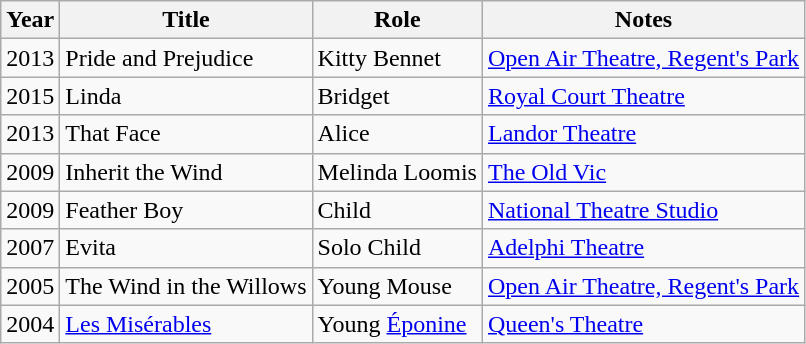<table class="wikitable sortable">
<tr>
<th>Year</th>
<th>Title</th>
<th>Role</th>
<th class="unsortable">Notes</th>
</tr>
<tr>
<td>2013</td>
<td>Pride and Prejudice</td>
<td>Kitty Bennet</td>
<td><a href='#'>Open Air Theatre, Regent's Park</a></td>
</tr>
<tr>
<td>2015</td>
<td>Linda</td>
<td>Bridget</td>
<td><a href='#'>Royal Court Theatre</a></td>
</tr>
<tr>
<td>2013</td>
<td>That Face</td>
<td>Alice</td>
<td><a href='#'>Landor Theatre</a></td>
</tr>
<tr>
<td>2009</td>
<td>Inherit the Wind</td>
<td>Melinda Loomis</td>
<td><a href='#'>The Old Vic</a></td>
</tr>
<tr>
<td>2009</td>
<td>Feather Boy</td>
<td>Child</td>
<td><a href='#'>National Theatre Studio</a></td>
</tr>
<tr>
<td>2007</td>
<td>Evita</td>
<td>Solo Child</td>
<td><a href='#'>Adelphi Theatre</a></td>
</tr>
<tr>
<td>2005</td>
<td>The Wind in the Willows</td>
<td>Young Mouse</td>
<td><a href='#'>Open Air Theatre, Regent's Park</a></td>
</tr>
<tr>
<td>2004</td>
<td><a href='#'>Les Misérables</a></td>
<td>Young <a href='#'>Éponine</a></td>
<td><a href='#'>Queen's Theatre</a></td>
</tr>
</table>
